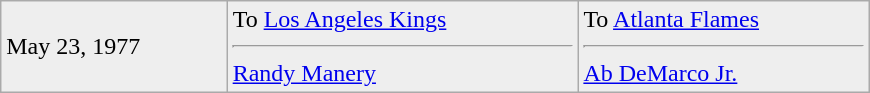<table class="wikitable" style="border:1px solid #999; width:580px;">
<tr style="background:#eee;">
<td>May 23, 1977</td>
<td valign="top">To <a href='#'>Los Angeles Kings</a><hr><a href='#'>Randy Manery</a></td>
<td valign="top">To <a href='#'>Atlanta Flames</a><hr><a href='#'>Ab DeMarco Jr.</a></td>
</tr>
</table>
